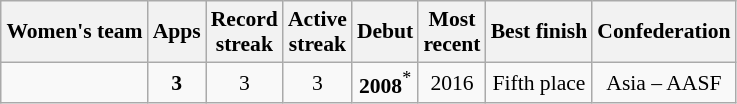<table class="wikitable" style="text-align: center; font-size: 90%; margin-left: 1em;">
<tr>
<th>Women's team</th>
<th>Apps</th>
<th>Record<br>streak</th>
<th>Active<br>streak</th>
<th>Debut</th>
<th>Most<br>recent</th>
<th>Best finish</th>
<th>Confederation</th>
</tr>
<tr>
<td style="text-align: left;"></td>
<td><strong>3</strong></td>
<td>3</td>
<td>3</td>
<td><strong>2008</strong><sup>*</sup></td>
<td>2016</td>
<td>Fifth place</td>
<td>Asia – AASF</td>
</tr>
</table>
